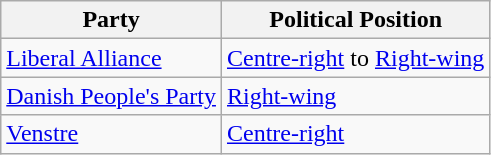<table class="wikitable mw-collapsible mw-collapsed">
<tr>
<th>Party</th>
<th>Political Position</th>
</tr>
<tr>
<td><a href='#'>Liberal Alliance</a></td>
<td><a href='#'>Centre-right</a> to <a href='#'>Right-wing</a></td>
</tr>
<tr>
<td><a href='#'>Danish People's Party</a></td>
<td><a href='#'>Right-wing</a></td>
</tr>
<tr>
<td><a href='#'>Venstre</a></td>
<td><a href='#'>Centre-right</a></td>
</tr>
</table>
